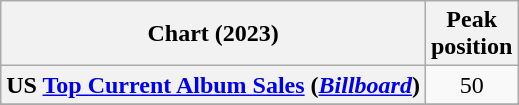<table class="wikitable sortable plainrowheaders" style="text-align:center">
<tr>
<th scope="col">Chart (2023)</th>
<th scope="col">Peak<br>position</th>
</tr>
<tr>
<th scope="row">US <a href='#'>Top Current Album Sales</a> (<em><a href='#'>Billboard</a></em>)</th>
<td>50</td>
</tr>
<tr>
</tr>
<tr>
</tr>
</table>
